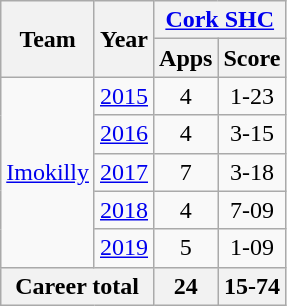<table class="wikitable" style="text-align:center">
<tr>
<th rowspan="2">Team</th>
<th rowspan="2">Year</th>
<th colspan="2"><a href='#'>Cork SHC</a></th>
</tr>
<tr>
<th>Apps</th>
<th>Score</th>
</tr>
<tr>
<td rowspan="5"><a href='#'>Imokilly</a></td>
<td><a href='#'>2015</a></td>
<td>4</td>
<td>1-23</td>
</tr>
<tr>
<td><a href='#'>2016</a></td>
<td>4</td>
<td>3-15</td>
</tr>
<tr>
<td><a href='#'>2017</a></td>
<td>7</td>
<td>3-18</td>
</tr>
<tr>
<td><a href='#'>2018</a></td>
<td>4</td>
<td>7-09</td>
</tr>
<tr>
<td><a href='#'>2019</a></td>
<td>5</td>
<td>1-09</td>
</tr>
<tr>
<th colspan="2">Career total</th>
<th>24</th>
<th>15-74</th>
</tr>
</table>
